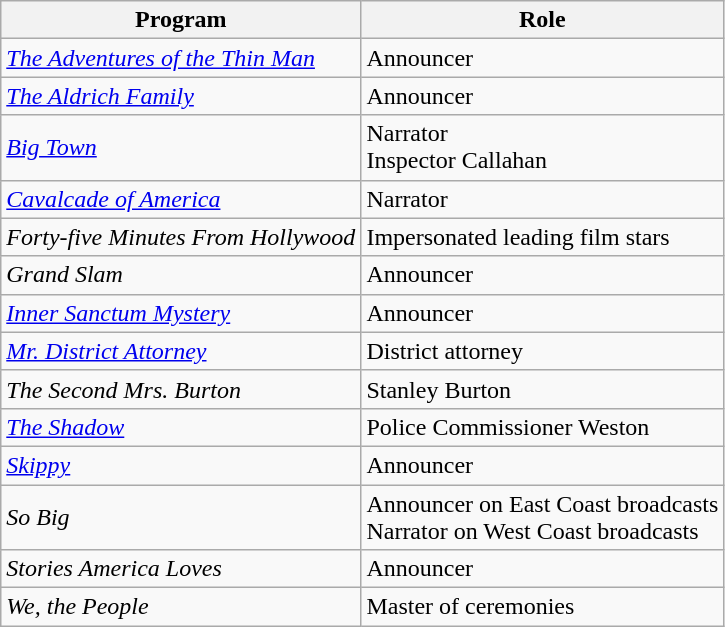<table class="wikitable">
<tr>
<th>Program</th>
<th>Role</th>
</tr>
<tr>
<td><em><a href='#'>The Adventures of the Thin Man</a></em></td>
<td>Announcer</td>
</tr>
<tr>
<td><em><a href='#'>The Aldrich Family</a></em></td>
<td>Announcer</td>
</tr>
<tr>
<td><em><a href='#'>Big Town</a></em></td>
<td>Narrator<br>Inspector Callahan</td>
</tr>
<tr>
<td><em><a href='#'>Cavalcade of America</a></em></td>
<td>Narrator</td>
</tr>
<tr>
<td><em>Forty-five Minutes From Hollywood</em></td>
<td>Impersonated leading film stars</td>
</tr>
<tr>
<td><em>Grand Slam</em></td>
<td>Announcer</td>
</tr>
<tr>
<td><em><a href='#'>Inner Sanctum Mystery</a></em></td>
<td>Announcer</td>
</tr>
<tr>
<td><em><a href='#'>Mr. District Attorney</a></em></td>
<td>District attorney</td>
</tr>
<tr>
<td><em>The Second Mrs. Burton</em></td>
<td>Stanley Burton</td>
</tr>
<tr>
<td><em><a href='#'>The Shadow</a></em></td>
<td>Police Commissioner Weston</td>
</tr>
<tr>
<td><em><a href='#'>Skippy</a></em></td>
<td>Announcer</td>
</tr>
<tr>
<td><em>So Big</em></td>
<td>Announcer on East Coast broadcasts<br>Narrator on West Coast broadcasts</td>
</tr>
<tr>
<td><em>Stories America Loves</em></td>
<td>Announcer</td>
</tr>
<tr>
<td><em>We, the People</em></td>
<td>Master of ceremonies</td>
</tr>
</table>
